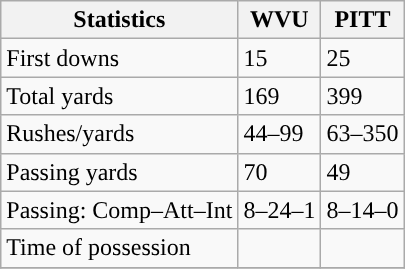<table class="wikitable" style="float: left;">
<tr>
<th>Statistics</th>
<th>WVU</th>
<th>PITT</th>
</tr>
<tr>
<td>First downs</td>
<td>15</td>
<td>25</td>
</tr>
<tr>
<td>Total yards</td>
<td>169</td>
<td>399</td>
</tr>
<tr>
<td>Rushes/yards</td>
<td>44–99</td>
<td>63–350</td>
</tr>
<tr>
<td>Passing yards</td>
<td>70</td>
<td>49</td>
</tr>
<tr>
<td>Passing: Comp–Att–Int</td>
<td>8–24–1</td>
<td>8–14–0</td>
</tr>
<tr>
<td>Time of possession</td>
<td></td>
<td></td>
</tr>
<tr>
</tr>
</table>
